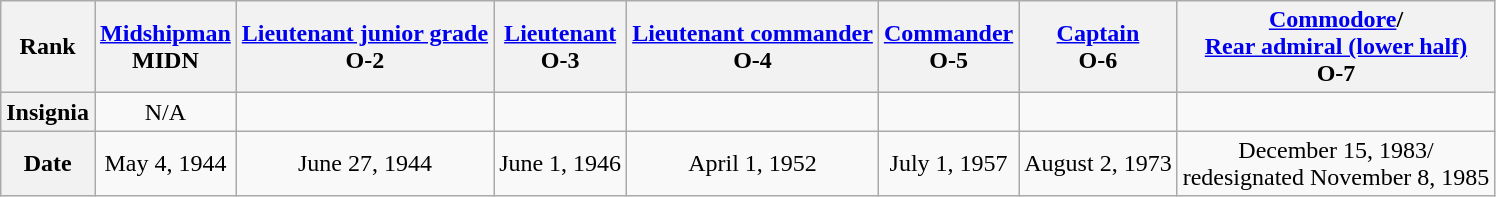<table class="wikitable" style="text-align:center;">
<tr>
<th scope="row">Rank</th>
<th scope="col"><a href='#'>Midshipman</a><br>MIDN</th>
<th scope="col"><a href='#'>Lieutenant junior grade</a><br>O-2</th>
<th scope="col"><a href='#'>Lieutenant</a><br>O-3</th>
<th scope="col"><a href='#'>Lieutenant commander</a><br>O-4</th>
<th scope="col"><a href='#'>Commander</a><br>O-5</th>
<th scope="col"><a href='#'>Captain</a><br>O-6</th>
<th scope="col"><a href='#'>Commodore</a>/<br><a href='#'>Rear admiral (lower half)</a><br>O-7</th>
</tr>
<tr>
<th scope="row">Insignia</th>
<td>N/A</td>
<td></td>
<td></td>
<td></td>
<td></td>
<td></td>
<td></td>
</tr>
<tr>
<th scope="row">Date</th>
<td>May 4, 1944</td>
<td>June 27, 1944</td>
<td>June 1, 1946</td>
<td>April 1, 1952</td>
<td>July 1, 1957</td>
<td>August 2, 1973</td>
<td>December 15, 1983/<br>redesignated November 8, 1985</td>
</tr>
</table>
